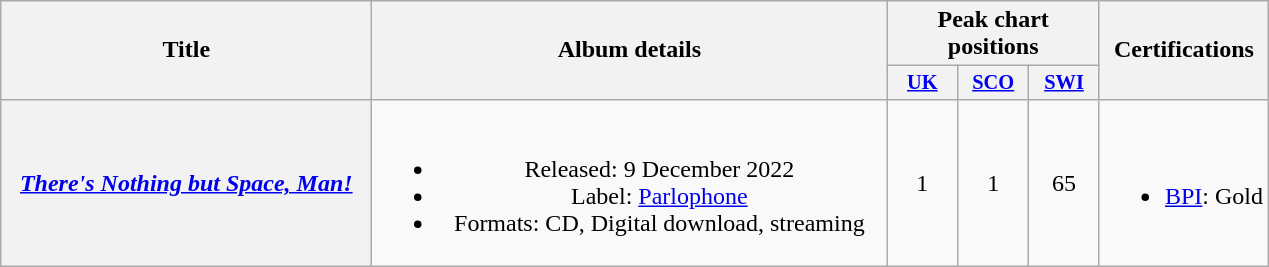<table class="wikitable plainrowheaders" style="text-align:center;">
<tr>
<th scope="col" rowspan="2" style="width:15em;">Title</th>
<th scope="col" rowspan="2" style="width:21em;">Album details</th>
<th scope="col" colspan="3">Peak chart positions</th>
<th scope="col" rowspan="2">Certifications</th>
</tr>
<tr>
<th scope="col" style="width:3em;font-size:85%;"><a href='#'>UK</a><br></th>
<th scope="col" style="width:3em;font-size:85%;"><a href='#'>SCO</a><br></th>
<th scope="col" style="width:3em;font-size:85%;"><a href='#'>SWI</a><br></th>
</tr>
<tr>
<th scope="row"><em><a href='#'>There's Nothing but Space, Man!</a></em></th>
<td><br><ul><li>Released: 9 December 2022</li><li>Label: <a href='#'>Parlophone</a></li><li>Formats: CD, Digital download, streaming</li></ul></td>
<td>1</td>
<td>1</td>
<td>65</td>
<td><br><ul><li><a href='#'>BPI</a>: Gold</li></ul></td>
</tr>
</table>
